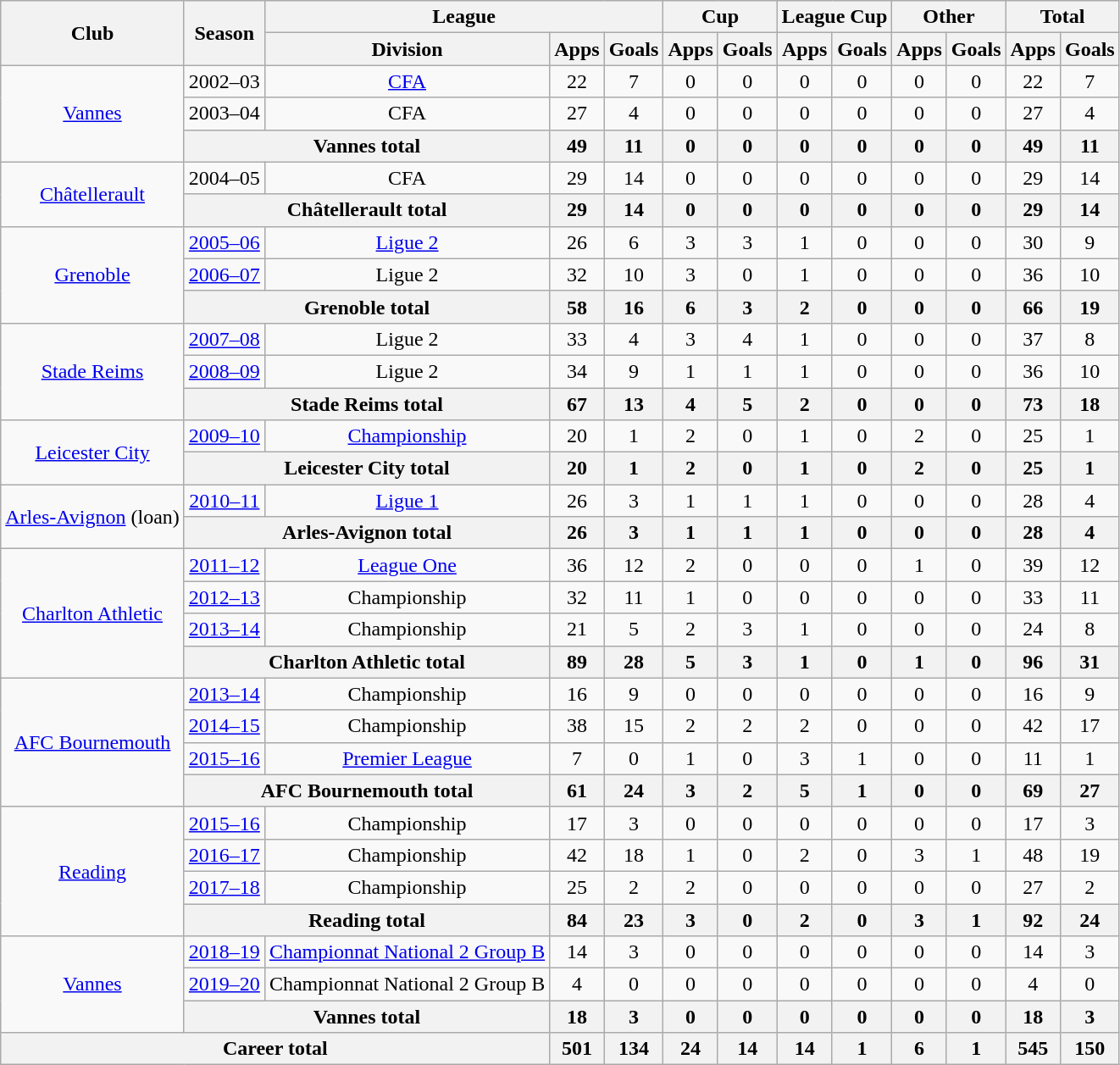<table class="wikitable" style="text-align: center">
<tr>
<th rowspan="2">Club</th>
<th rowspan="2">Season</th>
<th colspan="3">League</th>
<th colspan="2">Cup</th>
<th colspan="2">League Cup</th>
<th colspan="2">Other</th>
<th colspan="2">Total</th>
</tr>
<tr>
<th>Division</th>
<th>Apps</th>
<th>Goals</th>
<th>Apps</th>
<th>Goals</th>
<th>Apps</th>
<th>Goals</th>
<th>Apps</th>
<th>Goals</th>
<th>Apps</th>
<th>Goals</th>
</tr>
<tr>
<td rowspan=3><a href='#'>Vannes</a></td>
<td>2002–03</td>
<td><a href='#'>CFA</a></td>
<td>22</td>
<td>7</td>
<td>0</td>
<td>0</td>
<td>0</td>
<td>0</td>
<td>0</td>
<td>0</td>
<td>22</td>
<td>7</td>
</tr>
<tr>
<td>2003–04</td>
<td>CFA</td>
<td>27</td>
<td>4</td>
<td>0</td>
<td>0</td>
<td>0</td>
<td>0</td>
<td>0</td>
<td>0</td>
<td>27</td>
<td>4</td>
</tr>
<tr>
<th colspan=2>Vannes total</th>
<th>49</th>
<th>11</th>
<th>0</th>
<th>0</th>
<th>0</th>
<th>0</th>
<th>0</th>
<th>0</th>
<th>49</th>
<th>11</th>
</tr>
<tr>
<td rowspan=2><a href='#'>Châtellerault</a></td>
<td>2004–05</td>
<td>CFA</td>
<td>29</td>
<td>14</td>
<td>0</td>
<td>0</td>
<td>0</td>
<td>0</td>
<td>0</td>
<td>0</td>
<td>29</td>
<td>14</td>
</tr>
<tr>
<th colspan=2>Châtellerault total</th>
<th>29</th>
<th>14</th>
<th>0</th>
<th>0</th>
<th>0</th>
<th>0</th>
<th>0</th>
<th>0</th>
<th>29</th>
<th>14</th>
</tr>
<tr>
<td rowspan=3><a href='#'>Grenoble</a></td>
<td><a href='#'>2005–06</a></td>
<td><a href='#'>Ligue 2</a></td>
<td>26</td>
<td>6</td>
<td>3</td>
<td>3</td>
<td>1</td>
<td>0</td>
<td>0</td>
<td>0</td>
<td>30</td>
<td>9</td>
</tr>
<tr>
<td><a href='#'>2006–07</a></td>
<td>Ligue 2</td>
<td>32</td>
<td>10</td>
<td>3</td>
<td>0</td>
<td>1</td>
<td>0</td>
<td>0</td>
<td>0</td>
<td>36</td>
<td>10</td>
</tr>
<tr>
<th colspan=2>Grenoble total</th>
<th>58</th>
<th>16</th>
<th>6</th>
<th>3</th>
<th>2</th>
<th>0</th>
<th>0</th>
<th>0</th>
<th>66</th>
<th>19</th>
</tr>
<tr>
<td rowspan=3><a href='#'>Stade Reims</a></td>
<td><a href='#'>2007–08</a></td>
<td>Ligue 2</td>
<td>33</td>
<td>4</td>
<td>3</td>
<td>4</td>
<td>1</td>
<td>0</td>
<td>0</td>
<td>0</td>
<td>37</td>
<td>8</td>
</tr>
<tr>
<td><a href='#'>2008–09</a></td>
<td>Ligue 2</td>
<td>34</td>
<td>9</td>
<td>1</td>
<td>1</td>
<td>1</td>
<td>0</td>
<td>0</td>
<td>0</td>
<td>36</td>
<td>10</td>
</tr>
<tr>
<th colspan=2>Stade Reims total</th>
<th>67</th>
<th>13</th>
<th>4</th>
<th>5</th>
<th>2</th>
<th>0</th>
<th>0</th>
<th>0</th>
<th>73</th>
<th>18</th>
</tr>
<tr>
<td rowspan=2><a href='#'>Leicester City</a></td>
<td><a href='#'>2009–10</a></td>
<td><a href='#'>Championship</a></td>
<td>20</td>
<td>1</td>
<td>2</td>
<td>0</td>
<td>1</td>
<td>0</td>
<td>2</td>
<td>0</td>
<td>25</td>
<td>1</td>
</tr>
<tr>
<th colspan=2>Leicester City total</th>
<th>20</th>
<th>1</th>
<th>2</th>
<th>0</th>
<th>1</th>
<th>0</th>
<th>2</th>
<th>0</th>
<th>25</th>
<th>1</th>
</tr>
<tr>
<td rowspan=2><a href='#'>Arles-Avignon</a> (loan)</td>
<td><a href='#'>2010–11</a></td>
<td><a href='#'>Ligue 1</a></td>
<td>26</td>
<td>3</td>
<td>1</td>
<td>1</td>
<td>1</td>
<td>0</td>
<td>0</td>
<td>0</td>
<td>28</td>
<td>4</td>
</tr>
<tr>
<th colspan=2>Arles-Avignon total</th>
<th>26</th>
<th>3</th>
<th>1</th>
<th>1</th>
<th>1</th>
<th>0</th>
<th>0</th>
<th>0</th>
<th>28</th>
<th>4</th>
</tr>
<tr>
<td rowspan=4><a href='#'>Charlton Athletic</a></td>
<td><a href='#'>2011–12</a></td>
<td><a href='#'>League One</a></td>
<td>36</td>
<td>12</td>
<td>2</td>
<td>0</td>
<td>0</td>
<td>0</td>
<td>1</td>
<td>0</td>
<td>39</td>
<td>12</td>
</tr>
<tr>
<td><a href='#'>2012–13</a></td>
<td>Championship</td>
<td>32</td>
<td>11</td>
<td>1</td>
<td>0</td>
<td>0</td>
<td>0</td>
<td>0</td>
<td>0</td>
<td>33</td>
<td>11</td>
</tr>
<tr>
<td><a href='#'>2013–14</a></td>
<td>Championship</td>
<td>21</td>
<td>5</td>
<td>2</td>
<td>3</td>
<td>1</td>
<td>0</td>
<td>0</td>
<td>0</td>
<td>24</td>
<td>8</td>
</tr>
<tr>
<th colspan=2>Charlton Athletic total</th>
<th>89</th>
<th>28</th>
<th>5</th>
<th>3</th>
<th>1</th>
<th>0</th>
<th>1</th>
<th>0</th>
<th>96</th>
<th>31</th>
</tr>
<tr>
<td rowspan=4><a href='#'>AFC Bournemouth</a></td>
<td><a href='#'>2013–14</a></td>
<td>Championship</td>
<td>16</td>
<td>9</td>
<td>0</td>
<td>0</td>
<td>0</td>
<td>0</td>
<td>0</td>
<td>0</td>
<td>16</td>
<td>9</td>
</tr>
<tr>
<td><a href='#'>2014–15</a></td>
<td>Championship</td>
<td>38</td>
<td>15</td>
<td>2</td>
<td>2</td>
<td>2</td>
<td>0</td>
<td>0</td>
<td>0</td>
<td>42</td>
<td>17</td>
</tr>
<tr>
<td><a href='#'>2015–16</a></td>
<td><a href='#'>Premier League</a></td>
<td>7</td>
<td>0</td>
<td>1</td>
<td>0</td>
<td>3</td>
<td>1</td>
<td>0</td>
<td>0</td>
<td>11</td>
<td>1</td>
</tr>
<tr>
<th colspan=2>AFC Bournemouth total</th>
<th>61</th>
<th>24</th>
<th>3</th>
<th>2</th>
<th>5</th>
<th>1</th>
<th>0</th>
<th>0</th>
<th>69</th>
<th>27</th>
</tr>
<tr>
<td rowspan=4><a href='#'>Reading</a></td>
<td><a href='#'>2015–16</a></td>
<td>Championship</td>
<td>17</td>
<td>3</td>
<td>0</td>
<td>0</td>
<td>0</td>
<td>0</td>
<td>0</td>
<td>0</td>
<td>17</td>
<td>3</td>
</tr>
<tr>
<td><a href='#'>2016–17</a></td>
<td>Championship</td>
<td>42</td>
<td>18</td>
<td>1</td>
<td>0</td>
<td>2</td>
<td>0</td>
<td>3</td>
<td>1</td>
<td>48</td>
<td>19</td>
</tr>
<tr>
<td><a href='#'>2017–18</a></td>
<td>Championship</td>
<td>25</td>
<td>2</td>
<td>2</td>
<td>0</td>
<td>0</td>
<td>0</td>
<td>0</td>
<td>0</td>
<td>27</td>
<td>2</td>
</tr>
<tr>
<th colspan=2>Reading total</th>
<th>84</th>
<th>23</th>
<th>3</th>
<th>0</th>
<th>2</th>
<th>0</th>
<th>3</th>
<th>1</th>
<th>92</th>
<th>24</th>
</tr>
<tr>
<td rowspan=3><a href='#'>Vannes</a></td>
<td><a href='#'>2018–19</a></td>
<td><a href='#'>Championnat National 2 Group B</a></td>
<td>14</td>
<td>3</td>
<td>0</td>
<td>0</td>
<td>0</td>
<td>0</td>
<td>0</td>
<td>0</td>
<td>14</td>
<td>3</td>
</tr>
<tr>
<td><a href='#'>2019–20</a></td>
<td>Championnat National 2 Group B</td>
<td>4</td>
<td>0</td>
<td>0</td>
<td>0</td>
<td>0</td>
<td>0</td>
<td>0</td>
<td>0</td>
<td>4</td>
<td>0</td>
</tr>
<tr>
<th colspan=2>Vannes total</th>
<th>18</th>
<th>3</th>
<th>0</th>
<th>0</th>
<th>0</th>
<th>0</th>
<th>0</th>
<th>0</th>
<th>18</th>
<th>3</th>
</tr>
<tr>
<th colspan="3">Career total</th>
<th>501</th>
<th>134</th>
<th>24</th>
<th>14</th>
<th>14</th>
<th>1</th>
<th>6</th>
<th>1</th>
<th>545</th>
<th>150</th>
</tr>
</table>
